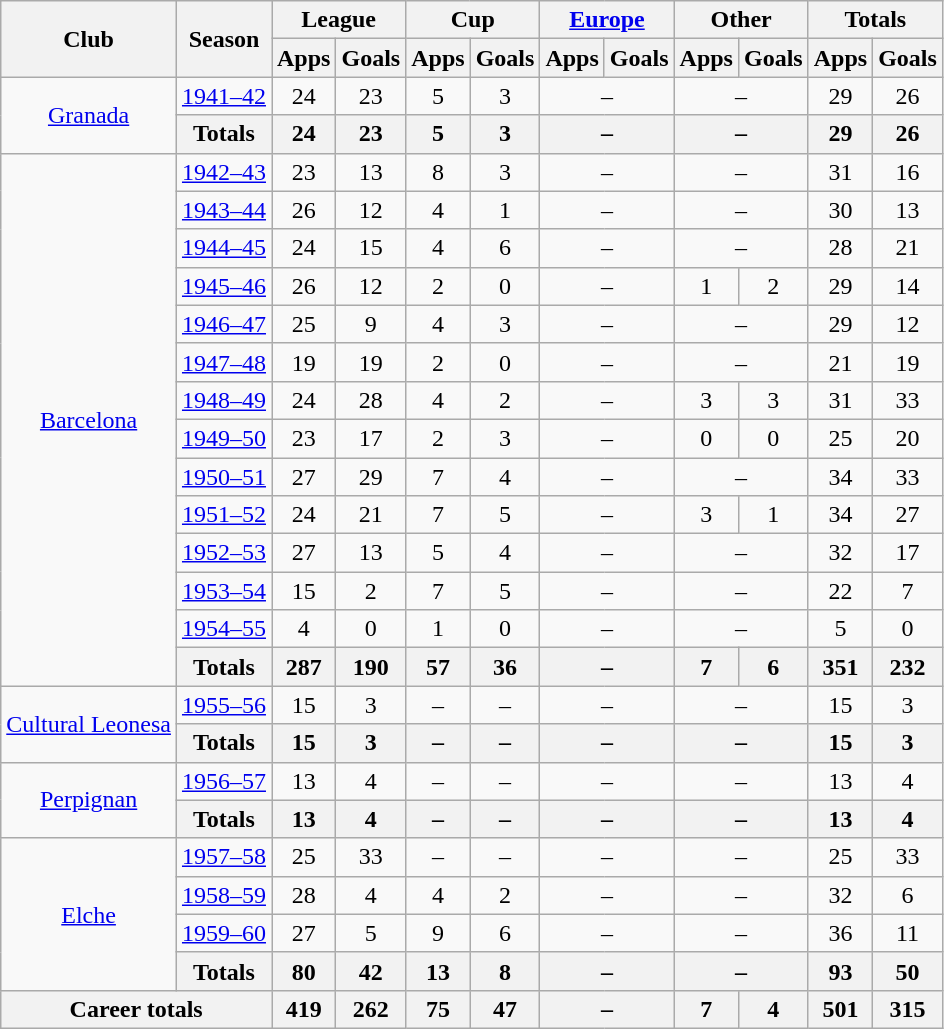<table class="wikitable" style="text-align: center;">
<tr>
<th rowspan="2">Club</th>
<th rowspan="2">Season</th>
<th colspan="2">League</th>
<th colspan="2">Cup</th>
<th colspan="2"><a href='#'>Europe</a></th>
<th colspan="2">Other</th>
<th colspan="2">Totals</th>
</tr>
<tr>
<th>Apps</th>
<th>Goals</th>
<th>Apps</th>
<th>Goals</th>
<th>Apps</th>
<th>Goals</th>
<th>Apps</th>
<th>Goals</th>
<th>Apps</th>
<th>Goals</th>
</tr>
<tr>
<td rowspan="2" valign="center"><a href='#'>Granada</a></td>
<td><a href='#'>1941–42</a></td>
<td>24</td>
<td>23</td>
<td>5</td>
<td>3</td>
<td colspan="2">–</td>
<td colspan="2">–</td>
<td>29</td>
<td>26</td>
</tr>
<tr>
<th>Totals</th>
<th>24</th>
<th>23</th>
<th>5</th>
<th>3</th>
<th colspan="2">–</th>
<th colspan="2">–</th>
<th>29</th>
<th>26</th>
</tr>
<tr>
<td rowspan="14" valign="center"><a href='#'>Barcelona</a></td>
<td><a href='#'>1942–43</a></td>
<td>23</td>
<td>13</td>
<td>8</td>
<td>3</td>
<td colspan="2">–</td>
<td colspan="2">–</td>
<td>31</td>
<td>16</td>
</tr>
<tr>
<td><a href='#'>1943–44</a></td>
<td>26</td>
<td>12</td>
<td>4</td>
<td>1</td>
<td colspan="2">–</td>
<td colspan="2">–</td>
<td>30</td>
<td>13</td>
</tr>
<tr>
<td><a href='#'>1944–45</a></td>
<td>24</td>
<td>15</td>
<td>4</td>
<td>6</td>
<td colspan="2">–</td>
<td colspan="2">–</td>
<td>28</td>
<td>21</td>
</tr>
<tr>
<td><a href='#'>1945–46</a></td>
<td>26</td>
<td>12</td>
<td>2</td>
<td>0</td>
<td colspan="2">–</td>
<td>1</td>
<td>2</td>
<td>29</td>
<td>14</td>
</tr>
<tr>
<td><a href='#'>1946–47</a></td>
<td>25</td>
<td>9</td>
<td>4</td>
<td>3</td>
<td colspan="2">–</td>
<td colspan="2">–</td>
<td>29</td>
<td>12</td>
</tr>
<tr>
<td><a href='#'>1947–48</a></td>
<td>19</td>
<td>19</td>
<td>2</td>
<td>0</td>
<td colspan="2">–</td>
<td colspan="2">–</td>
<td>21</td>
<td>19</td>
</tr>
<tr>
<td><a href='#'>1948–49</a></td>
<td>24</td>
<td>28</td>
<td>4</td>
<td>2</td>
<td colspan="2">–</td>
<td>3</td>
<td>3</td>
<td>31</td>
<td>33</td>
</tr>
<tr>
<td><a href='#'>1949–50</a></td>
<td>23</td>
<td>17</td>
<td>2</td>
<td>3</td>
<td colspan="2">–</td>
<td>0</td>
<td>0</td>
<td>25</td>
<td>20</td>
</tr>
<tr>
<td><a href='#'>1950–51</a></td>
<td>27</td>
<td>29</td>
<td>7</td>
<td>4</td>
<td colspan="2">–</td>
<td colspan="2">–</td>
<td>34</td>
<td>33</td>
</tr>
<tr>
<td><a href='#'>1951–52</a></td>
<td>24</td>
<td>21</td>
<td>7</td>
<td>5</td>
<td colspan="2">–</td>
<td>3</td>
<td>1</td>
<td>34</td>
<td>27</td>
</tr>
<tr>
<td><a href='#'>1952–53</a></td>
<td>27</td>
<td>13</td>
<td>5</td>
<td>4</td>
<td colspan="2">–</td>
<td colspan="2">–</td>
<td>32</td>
<td>17</td>
</tr>
<tr>
<td><a href='#'>1953–54</a></td>
<td>15</td>
<td>2</td>
<td>7</td>
<td>5</td>
<td colspan="2">–</td>
<td colspan="2">–</td>
<td>22</td>
<td>7</td>
</tr>
<tr>
<td><a href='#'>1954–55</a></td>
<td>4</td>
<td>0</td>
<td>1</td>
<td>0</td>
<td colspan="2">–</td>
<td colspan="2">–</td>
<td>5</td>
<td>0</td>
</tr>
<tr>
<th>Totals</th>
<th>287</th>
<th>190</th>
<th>57</th>
<th>36</th>
<th colspan="2">–</th>
<th>7</th>
<th>6</th>
<th>351</th>
<th>232</th>
</tr>
<tr>
<td rowspan="2" valign="center"><a href='#'>Cultural Leonesa</a></td>
<td><a href='#'>1955–56</a></td>
<td>15</td>
<td>3</td>
<td>–</td>
<td>–</td>
<td colspan="2">–</td>
<td colspan="2">–</td>
<td>15</td>
<td>3</td>
</tr>
<tr>
<th>Totals</th>
<th>15</th>
<th>3</th>
<th>–</th>
<th>–</th>
<th colspan="2">–</th>
<th colspan="2">–</th>
<th>15</th>
<th>3</th>
</tr>
<tr>
<td rowspan="2" valign="center"><a href='#'>Perpignan</a></td>
<td><a href='#'>1956–57</a></td>
<td>13</td>
<td>4</td>
<td>–</td>
<td>–</td>
<td colspan="2">–</td>
<td colspan="2">–</td>
<td>13</td>
<td>4</td>
</tr>
<tr>
<th>Totals</th>
<th>13</th>
<th>4</th>
<th>–</th>
<th>–</th>
<th colspan="2">–</th>
<th colspan="2">–</th>
<th>13</th>
<th>4</th>
</tr>
<tr>
<td rowspan="4" valign="center"><a href='#'>Elche</a></td>
<td><a href='#'>1957–58</a></td>
<td>25</td>
<td>33</td>
<td>–</td>
<td>–</td>
<td colspan="2">–</td>
<td colspan="2">–</td>
<td>25</td>
<td>33</td>
</tr>
<tr>
<td><a href='#'>1958–59</a></td>
<td>28</td>
<td>4</td>
<td>4</td>
<td>2</td>
<td colspan="2">–</td>
<td colspan="2">–</td>
<td>32</td>
<td>6</td>
</tr>
<tr>
<td><a href='#'>1959–60</a></td>
<td>27</td>
<td>5</td>
<td>9</td>
<td>6</td>
<td colspan="2">–</td>
<td colspan="2">–</td>
<td>36</td>
<td>11</td>
</tr>
<tr>
<th>Totals</th>
<th>80</th>
<th>42</th>
<th>13</th>
<th>8</th>
<th colspan="2">–</th>
<th colspan="2">–</th>
<th>93</th>
<th>50</th>
</tr>
<tr>
<th colspan="2">Career totals</th>
<th>419</th>
<th>262</th>
<th>75</th>
<th>47</th>
<th colspan="2">–</th>
<th>7</th>
<th>4</th>
<th>501</th>
<th>315</th>
</tr>
</table>
